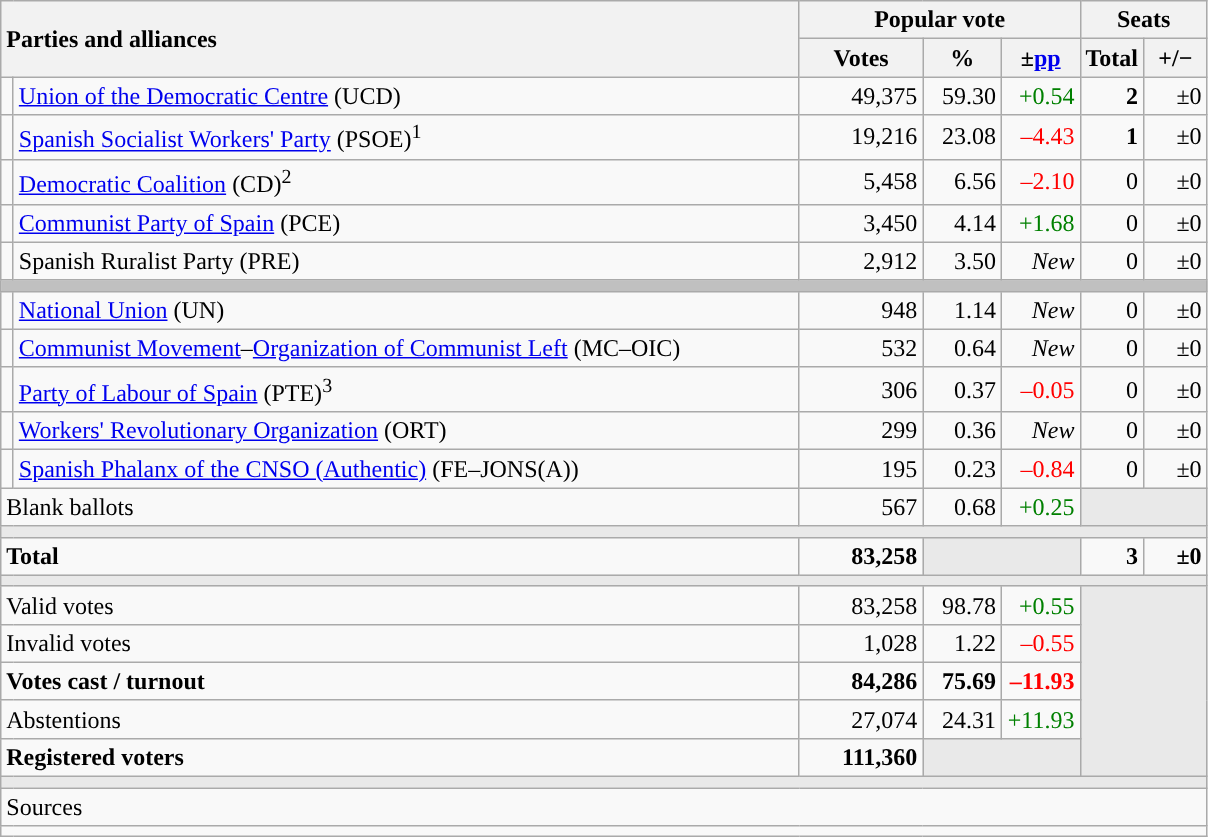<table class="wikitable" style="text-align:right;">
<tr>
<th style="text-align:left;" rowspan="2" colspan="2" width="525">Parties and alliances</th>
<th colspan="3">Popular vote</th>
<th colspan="2">Seats</th>
</tr>
<tr>
<th width="75">Votes</th>
<th width="45">%</th>
<th width="45">±<a href='#'>pp</a></th>
<th width="35">Total</th>
<th width="35">+/−</th>
</tr>
<tr>
<td width="1" style="color:inherit;background:"></td>
<td align="left"><a href='#'>Union of the Democratic Centre</a> (UCD)</td>
<td>49,375</td>
<td>59.30</td>
<td style="color:green;">+0.54</td>
<td><strong>2</strong></td>
<td>±0</td>
</tr>
<tr>
<td style="color:inherit;background:"></td>
<td align="left"><a href='#'>Spanish Socialist Workers' Party</a> (PSOE)<sup>1</sup></td>
<td>19,216</td>
<td>23.08</td>
<td style="color:red;">–4.43</td>
<td><strong>1</strong></td>
<td>±0</td>
</tr>
<tr>
<td style="color:inherit;background:"></td>
<td align="left"><a href='#'>Democratic Coalition</a> (CD)<sup>2</sup></td>
<td>5,458</td>
<td>6.56</td>
<td style="color:red;">–2.10</td>
<td>0</td>
<td>±0</td>
</tr>
<tr>
<td style="color:inherit;background:"></td>
<td align="left"><a href='#'>Communist Party of Spain</a> (PCE)</td>
<td>3,450</td>
<td>4.14</td>
<td style="color:green;">+1.68</td>
<td>0</td>
<td>±0</td>
</tr>
<tr>
<td style="color:inherit;background:"></td>
<td align="left">Spanish Ruralist Party (PRE)</td>
<td>2,912</td>
<td>3.50</td>
<td><em>New</em></td>
<td>0</td>
<td>±0</td>
</tr>
<tr>
<td colspan="7" bgcolor="#C0C0C0"></td>
</tr>
<tr>
<td style="color:inherit;background:"></td>
<td align="left"><a href='#'>National Union</a> (UN)</td>
<td>948</td>
<td>1.14</td>
<td><em>New</em></td>
<td>0</td>
<td>±0</td>
</tr>
<tr>
<td style="color:inherit;background:"></td>
<td align="left"><a href='#'>Communist Movement</a>–<a href='#'>Organization of Communist Left</a> (MC–OIC)</td>
<td>532</td>
<td>0.64</td>
<td><em>New</em></td>
<td>0</td>
<td>±0</td>
</tr>
<tr>
<td style="color:inherit;background:"></td>
<td align="left"><a href='#'>Party of Labour of Spain</a> (PTE)<sup>3</sup></td>
<td>306</td>
<td>0.37</td>
<td style="color:red;">–0.05</td>
<td>0</td>
<td>±0</td>
</tr>
<tr>
<td style="color:inherit;background:"></td>
<td align="left"><a href='#'>Workers' Revolutionary Organization</a> (ORT)</td>
<td>299</td>
<td>0.36</td>
<td><em>New</em></td>
<td>0</td>
<td>±0</td>
</tr>
<tr>
<td style="color:inherit;background:"></td>
<td align="left"><a href='#'>Spanish Phalanx of the CNSO (Authentic)</a> (FE–JONS(A))</td>
<td>195</td>
<td>0.23</td>
<td style="color:red;">–0.84</td>
<td>0</td>
<td>±0</td>
</tr>
<tr>
<td align="left" colspan="2">Blank ballots</td>
<td>567</td>
<td>0.68</td>
<td style="color:green;">+0.25</td>
<td bgcolor="#E9E9E9" colspan="2"></td>
</tr>
<tr>
<td colspan="7" bgcolor="#E9E9E9"></td>
</tr>
<tr style="font-weight:bold;">
<td align="left" colspan="2">Total</td>
<td>83,258</td>
<td bgcolor="#E9E9E9" colspan="2"></td>
<td>3</td>
<td>±0</td>
</tr>
<tr>
<td colspan="7" bgcolor="#E9E9E9"></td>
</tr>
<tr>
<td align="left" colspan="2">Valid votes</td>
<td>83,258</td>
<td>98.78</td>
<td style="color:green;">+0.55</td>
<td bgcolor="#E9E9E9" colspan="2" rowspan="5"></td>
</tr>
<tr>
<td align="left" colspan="2">Invalid votes</td>
<td>1,028</td>
<td>1.22</td>
<td style="color:red;">–0.55</td>
</tr>
<tr style="font-weight:bold;">
<td align="left" colspan="2">Votes cast / turnout</td>
<td>84,286</td>
<td>75.69</td>
<td style="color:red;">–11.93</td>
</tr>
<tr>
<td align="left" colspan="2">Abstentions</td>
<td>27,074</td>
<td>24.31</td>
<td style="color:green;">+11.93</td>
</tr>
<tr style="font-weight:bold;">
<td align="left" colspan="2">Registered voters</td>
<td>111,360</td>
<td bgcolor="#E9E9E9" colspan="2"></td>
</tr>
<tr>
<td colspan="7" bgcolor="#E9E9E9"></td>
</tr>
<tr>
<td align="left" colspan="7">Sources</td>
</tr>
<tr>
<td colspan="7" style="text-align:left; max-width:790px;"></td>
</tr>
</table>
